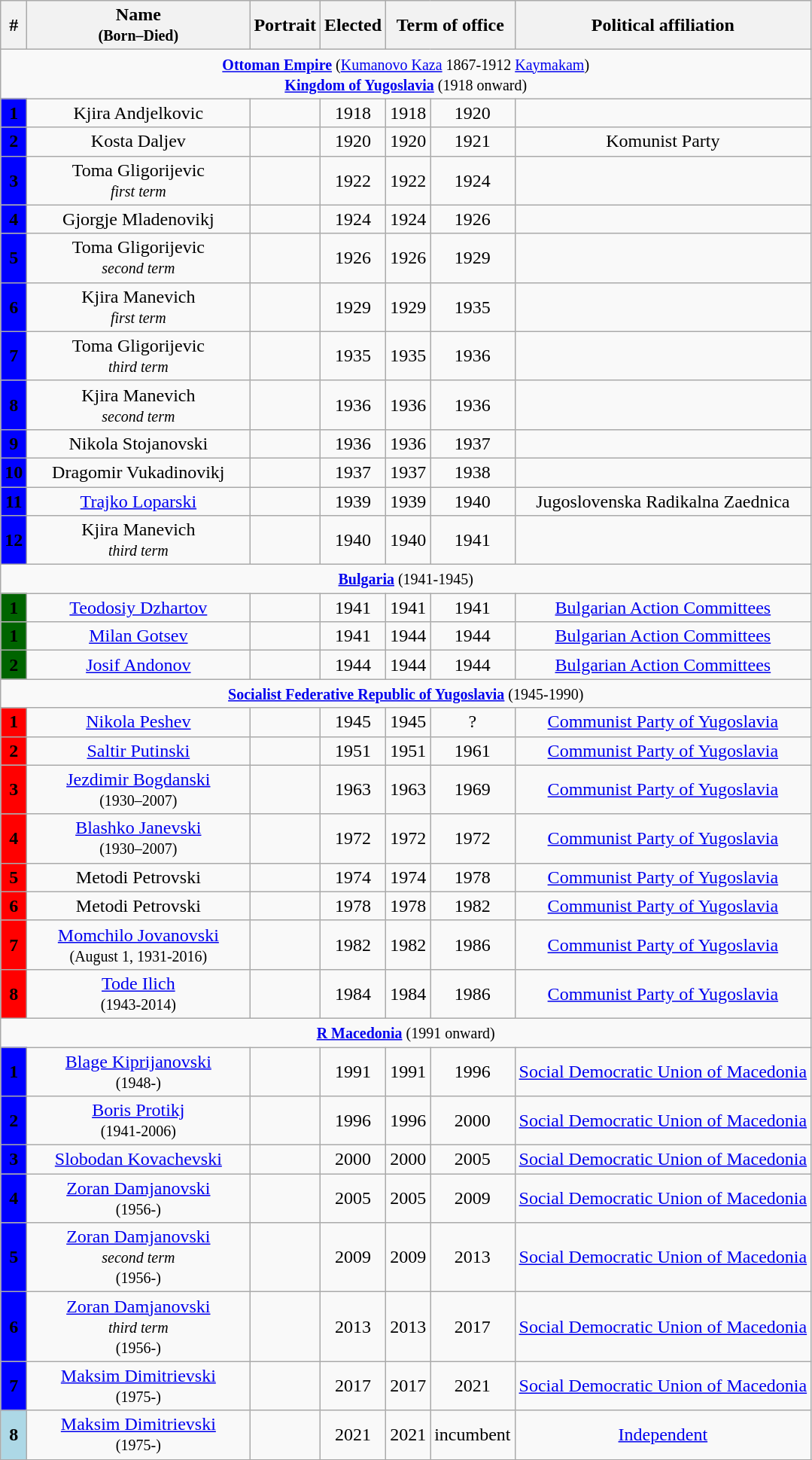<table class="wikitable" style="text-align:center">
<tr ->
<th>#</th>
<th width=190>Name<br><small>(Born–Died)</small></th>
<th>Portrait</th>
<th>Elected</th>
<th colspan=2>Term of office</th>
<th>Political affiliation</th>
</tr>
<tr ->
<td align="center" colspan="7"><small> <strong><a href='#'>Ottoman Empire</a></strong> (<a href='#'>Kumanovo Kaza</a> 1867-1912 <a href='#'>Kaymakam</a>) <br> <strong><a href='#'>Kingdom of Yugoslavia</a></strong> (1918 onward)</small></td>
</tr>
<tr ->
<th style="background:blue;">1</th>
<td> Kjira Andjelkovic</td>
<td></td>
<td>1918</td>
<td>1918</td>
<td>1920</td>
<td></td>
</tr>
<tr ->
<th style="background:blue;">2</th>
<td> Kosta Daljev</td>
<td></td>
<td>1920</td>
<td>1920</td>
<td>1921</td>
<td>Komunist Party</td>
</tr>
<tr ->
<th style="background:blue;">3</th>
<td> Toma Gligorijevic <br> <small><em>first term</em></small></td>
<td></td>
<td>1922</td>
<td>1922</td>
<td>1924</td>
<td></td>
</tr>
<tr ->
<th style="background:blue;">4</th>
<td> Gjorgje Mladenovikj</td>
<td></td>
<td>1924</td>
<td>1924</td>
<td>1926</td>
<td></td>
</tr>
<tr ->
<th style="background:blue;">5</th>
<td> Toma Gligorijevic <br> <small><em>second term</em></small></td>
<td></td>
<td>1926</td>
<td>1926</td>
<td>1929</td>
<td></td>
</tr>
<tr ->
<th style="background:blue;">6</th>
<td> Kjira Manevich <br> <small><em>first term</em></small> </td>
<td></td>
<td>1929</td>
<td>1929</td>
<td>1935</td>
<td></td>
</tr>
<tr ->
<th style="background:blue;">7</th>
<td> Toma Gligorijevic <br> <small><em>third term</em></small></td>
<td></td>
<td>1935</td>
<td>1935</td>
<td>1936</td>
<td></td>
</tr>
<tr ->
<th style="background:blue;">8</th>
<td> Kjira Manevich <br> <small><em>second term</em></small></td>
<td></td>
<td>1936</td>
<td>1936</td>
<td>1936</td>
<td></td>
</tr>
<tr ->
<th style="background:blue;">9</th>
<td> Nikola Stojanovski</td>
<td></td>
<td>1936</td>
<td>1936</td>
<td>1937</td>
<td></td>
</tr>
<tr ->
<th style="background:blue;">10</th>
<td> Dragomir Vukadinovikj</td>
<td></td>
<td>1937</td>
<td>1937</td>
<td>1938</td>
<td></td>
</tr>
<tr ->
<th style="background:blue;">11</th>
<td> <a href='#'>Trajko Loparski</a></td>
<td></td>
<td>1939</td>
<td>1939</td>
<td>1940</td>
<td>Jugoslovenska Radikalna Zaednica</td>
</tr>
<tr ->
<th style="background:blue;">12</th>
<td> Kjira Manevich <br> <small><em>third term</em></small></td>
<td></td>
<td>1940</td>
<td>1940</td>
<td>1941</td>
<td></td>
</tr>
<tr ->
<td align="center" colspan="7"><small><strong><a href='#'>Bulgaria</a></strong> (1941-1945)</small></td>
</tr>
<tr ->
<th style="background:darkgreen;">1</th>
<td> <a href='#'>Teodosiy Dzhartov</a></td>
<td></td>
<td>1941</td>
<td>1941</td>
<td>1941</td>
<td><a href='#'>Bulgarian Action Committees</a></td>
</tr>
<tr ->
<th style="background:darkgreen;">1</th>
<td> <a href='#'>Milan Gotsev</a></td>
<td></td>
<td>1941</td>
<td>1944</td>
<td>1944</td>
<td><a href='#'>Bulgarian Action Committees</a></td>
</tr>
<tr ->
<th style="background:darkgreen;">2</th>
<td> <a href='#'>Josif Andonov</a></td>
<td></td>
<td>1944</td>
<td>1944</td>
<td>1944</td>
<td><a href='#'>Bulgarian Action Committees</a></td>
</tr>
<tr ->
<td align="center" colspan="7"><small><strong><a href='#'>Socialist Federative Republic of Yugoslavia</a></strong> (1945-1990)</small></td>
</tr>
<tr ->
<th style="background:red;">1</th>
<td> <a href='#'>Nikola Peshev</a></td>
<td></td>
<td>1945</td>
<td>1945</td>
<td>?</td>
<td><a href='#'>Communist Party of Yugoslavia</a></td>
</tr>
<tr ->
<th style="background:red;">2</th>
<td> <a href='#'>Saltir Putinski</a></td>
<td></td>
<td>1951</td>
<td>1951</td>
<td>1961</td>
<td><a href='#'>Communist Party of Yugoslavia</a></td>
</tr>
<tr ->
<th style="background:red;">3</th>
<td> <a href='#'>Jezdimir Bogdanski</a> <br> <small>(1930–2007)</small></td>
<td></td>
<td>1963</td>
<td>1963</td>
<td>1969</td>
<td><a href='#'>Communist Party of Yugoslavia</a></td>
</tr>
<tr ->
<th style="background:red;">4</th>
<td> <a href='#'>Blashko Janevski</a> <br> <small>(1930–2007)</small></td>
<td></td>
<td>1972</td>
<td>1972</td>
<td>1972</td>
<td><a href='#'>Communist Party of Yugoslavia</a></td>
</tr>
<tr ->
<th style="background:red;">5</th>
<td> Metodi Petrovski</td>
<td></td>
<td>1974</td>
<td>1974</td>
<td>1978</td>
<td><a href='#'>Communist Party of Yugoslavia</a></td>
</tr>
<tr ->
<th style="background:red;">6</th>
<td> Metodi Petrovski</td>
<td></td>
<td>1978</td>
<td>1978</td>
<td>1982</td>
<td><a href='#'>Communist Party of Yugoslavia</a></td>
</tr>
<tr ->
<th style="background:red;">7</th>
<td> <a href='#'>Momchilo Jovanovski</a> <br> <small>(August 1, 1931-2016)</small> </td>
<td></td>
<td>1982</td>
<td>1982</td>
<td>1986</td>
<td><a href='#'>Communist Party of Yugoslavia</a></td>
</tr>
<tr ->
<th style="background:red;">8</th>
<td> <a href='#'>Tode Ilich</a> <br> <small>(1943-2014)</small></td>
<td></td>
<td>1984</td>
<td>1984</td>
<td>1986</td>
<td><a href='#'>Communist Party of Yugoslavia</a></td>
</tr>
<tr ->
<td align="center" colspan="7"><small><strong><a href='#'>R Macedonia</a></strong> (1991 onward)</small></td>
</tr>
<tr ->
<th style="background:blue;">1</th>
<td> <a href='#'>Blage Kiprijanovski</a><br><small>(1948-)</small></td>
<td></td>
<td>1991</td>
<td>1991</td>
<td>1996</td>
<td><a href='#'>Social Democratic Union of Macedonia</a></td>
</tr>
<tr ->
<th style="background:blue;">2</th>
<td> <a href='#'>Boris Protikj</a> <br><small>(1941-2006)</small></td>
<td></td>
<td>1996</td>
<td>1996</td>
<td>2000</td>
<td><a href='#'>Social Democratic Union of Macedonia</a></td>
</tr>
<tr ->
<th style="background:blue;">3</th>
<td> <a href='#'>Slobodan Kovachevski</a><br></td>
<td></td>
<td>2000</td>
<td>2000</td>
<td>2005</td>
<td><a href='#'>Social Democratic Union of Macedonia</a></td>
</tr>
<tr ->
<th style="background:blue;">4</th>
<td> <a href='#'>Zoran Damjanovski</a> <br><small>(1956-)</small></td>
<td></td>
<td>2005</td>
<td>2005</td>
<td>2009</td>
<td><a href='#'>Social Democratic Union of Macedonia</a></td>
</tr>
<tr ->
<th style="background:blue;">5</th>
<td> <a href='#'>Zoran Damjanovski</a> <br> <small><em>second term</em></small> <br> <small>(1956-)</small></td>
<td></td>
<td>2009</td>
<td>2009</td>
<td>2013</td>
<td><a href='#'>Social Democratic Union of Macedonia</a></td>
</tr>
<tr ->
<th style="background:blue;">6</th>
<td> <a href='#'>Zoran Damjanovski</a> <br> <small><em>third term</em></small> <br> <small>(1956-)</small></td>
<td></td>
<td>2013</td>
<td>2013</td>
<td>2017</td>
<td><a href='#'>Social Democratic Union of Macedonia</a></td>
</tr>
<tr ->
<th style="background:blue;">7</th>
<td> <a href='#'>Maksim Dimitrievski</a>  <br> <small>(1975-)</small></td>
<td></td>
<td>2017</td>
<td>2017</td>
<td>2021</td>
<td><a href='#'>Social Democratic Union of Macedonia</a></td>
</tr>
<tr ->
<th style="background:lightblue;">8</th>
<td> <a href='#'>Maksim Dimitrievski</a>  <br> <small>(1975-)</small></td>
<td></td>
<td>2021</td>
<td>2021</td>
<td>incumbent</td>
<td><a href='#'>Independent</a></td>
</tr>
<tr ->
</tr>
</table>
